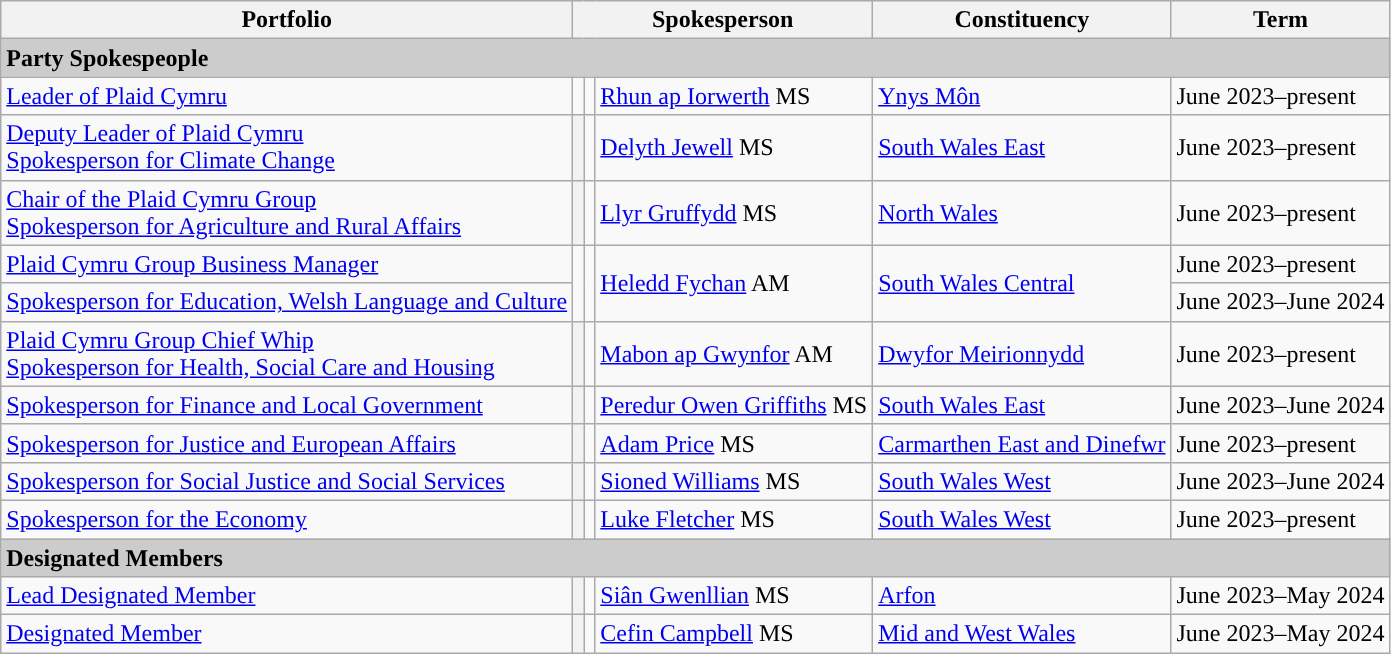<table class="wikitable">
<tr>
<th colspan="1">Portfolio</th>
<th colspan="3">Spokesperson</th>
<th colspan="1">Constituency</th>
<th colspan="1">Term</th>
</tr>
<tr>
<td style="background:#ccc;" colspan="6"><strong>Party Spokespeople</strong></td>
</tr>
<tr>
<td><a href='#'>Leader of Plaid Cymru</a></td>
<td style="background: "></td>
<td></td>
<td><a href='#'>Rhun ap Iorwerth</a> MS</td>
<td><a href='#'>Ynys Môn</a></td>
<td>June 2023–present</td>
</tr>
<tr>
<td><a href='#'>Deputy Leader of Plaid Cymru</a><br><a href='#'>Spokesperson for Climate Change</a></td>
<th style="background: "></th>
<td></td>
<td><a href='#'>Delyth Jewell</a> MS</td>
<td><a href='#'>South Wales East</a></td>
<td>June 2023–present</td>
</tr>
<tr>
<td><a href='#'>Chair of the Plaid Cymru Group</a><br><a href='#'>Spokesperson for Agriculture and Rural Affairs</a></td>
<th style="background-color: "></th>
<td></td>
<td><a href='#'>Llyr Gruffydd</a> MS</td>
<td><a href='#'>North Wales</a></td>
<td>June 2023–present</td>
</tr>
<tr>
<td><a href='#'>Plaid Cymru Group Business Manager</a></td>
<td rowspan="2" style="background-color: "></td>
<td rowspan="2"></td>
<td rowspan="2"><a href='#'>Heledd Fychan</a> AM</td>
<td rowspan="2"><a href='#'>South Wales Central</a></td>
<td>June 2023–present</td>
</tr>
<tr>
<td><a href='#'>Spokesperson for Education, Welsh Language and Culture</a></td>
<td>June 2023–June 2024</td>
</tr>
<tr>
<td><a href='#'>Plaid Cymru Group Chief Whip</a><br><a href='#'>Spokesperson for Health, Social Care and Housing</a></td>
<th style="background-color: "></th>
<td></td>
<td><a href='#'>Mabon ap Gwynfor</a> AM</td>
<td><a href='#'>Dwyfor Meirionnydd</a></td>
<td>June 2023–present</td>
</tr>
<tr>
<td><a href='#'>Spokesperson for Finance and Local Government</a></td>
<th style="background-color: "></th>
<td></td>
<td><a href='#'>Peredur Owen Griffiths</a> MS</td>
<td><a href='#'>South Wales East</a></td>
<td>June 2023–June 2024</td>
</tr>
<tr>
<td><a href='#'>Spokesperson for Justice and European Affairs</a></td>
<th style="background-color: "></th>
<td></td>
<td><a href='#'>Adam Price</a> MS</td>
<td><a href='#'>Carmarthen East and Dinefwr</a></td>
<td>June 2023–present</td>
</tr>
<tr>
<td><a href='#'>Spokesperson for Social Justice and Social Services</a></td>
<th style="background-color: "></th>
<td></td>
<td><a href='#'>Sioned Williams</a> MS</td>
<td><a href='#'>South Wales West</a></td>
<td>June 2023–June 2024</td>
</tr>
<tr>
<td><a href='#'>Spokesperson for the Economy</a></td>
<th style="background-color: "></th>
<td></td>
<td><a href='#'>Luke Fletcher</a> MS</td>
<td><a href='#'>South Wales West</a></td>
<td>June 2023–present</td>
</tr>
<tr>
<td style="background:#ccc;" colspan="6"><strong>Designated Members</strong></td>
</tr>
<tr>
<td><a href='#'>Lead Designated Member</a></td>
<th style="background-color: "></th>
<td></td>
<td><a href='#'>Siân Gwenllian</a> MS</td>
<td><a href='#'>Arfon</a></td>
<td>June 2023–May 2024</td>
</tr>
<tr>
<td><a href='#'>Designated Member</a></td>
<th style="background-color: "></th>
<td></td>
<td><a href='#'>Cefin Campbell</a> MS</td>
<td><a href='#'>Mid and West Wales</a></td>
<td>June 2023–May 2024</td>
</tr>
</table>
